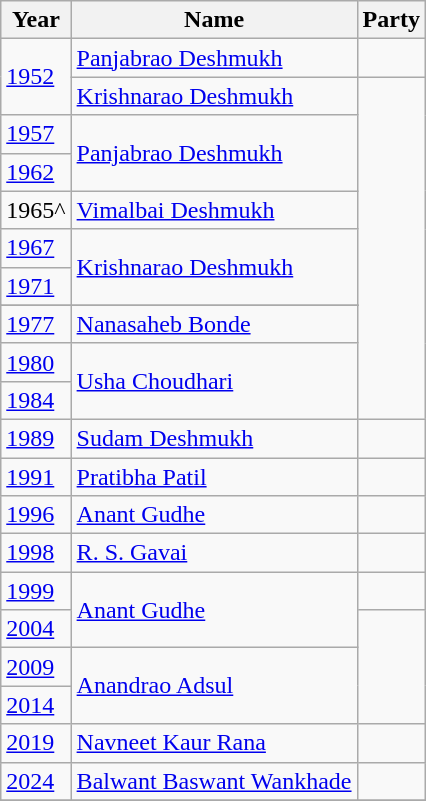<table class="wikitable">
<tr>
<th>Year</th>
<th>Name</th>
<th colspan="2">Party</th>
</tr>
<tr>
<td rowspan="2"><a href='#'>1952</a></td>
<td><a href='#'>Panjabrao Deshmukh</a></td>
<td></td>
</tr>
<tr>
<td><a href='#'>Krishnarao Deshmukh</a></td>
</tr>
<tr>
<td><a href='#'>1957</a></td>
<td rowspan="2"><a href='#'>Panjabrao Deshmukh</a></td>
</tr>
<tr>
<td><a href='#'>1962</a></td>
</tr>
<tr>
<td>1965^</td>
<td><a href='#'>Vimalbai Deshmukh</a></td>
</tr>
<tr>
<td><a href='#'>1967</a></td>
<td rowspan="2"><a href='#'>Krishnarao Deshmukh</a></td>
</tr>
<tr>
<td><a href='#'>1971</a></td>
</tr>
<tr>
</tr>
<tr>
<td><a href='#'>1977</a></td>
<td><a href='#'>Nanasaheb Bonde</a></td>
</tr>
<tr>
<td><a href='#'>1980</a></td>
<td rowspan="2"><a href='#'>Usha Choudhari</a></td>
</tr>
<tr>
<td><a href='#'>1984</a></td>
</tr>
<tr>
<td><a href='#'>1989</a></td>
<td><a href='#'>Sudam Deshmukh</a></td>
<td></td>
</tr>
<tr>
<td><a href='#'>1991</a></td>
<td><a href='#'>Pratibha Patil</a></td>
<td></td>
</tr>
<tr>
<td><a href='#'>1996</a></td>
<td><a href='#'>Anant Gudhe</a></td>
<td></td>
</tr>
<tr>
<td><a href='#'>1998</a></td>
<td><a href='#'>R. S. Gavai</a></td>
<td></td>
</tr>
<tr>
<td><a href='#'>1999</a></td>
<td rowspan="2"><a href='#'>Anant Gudhe</a></td>
<td></td>
</tr>
<tr>
<td><a href='#'>2004</a></td>
</tr>
<tr>
<td><a href='#'>2009</a></td>
<td rowspan="2"><a href='#'>Anandrao Adsul</a></td>
</tr>
<tr>
<td><a href='#'>2014</a></td>
</tr>
<tr>
<td><a href='#'>2019</a></td>
<td><a href='#'>Navneet Kaur Rana</a></td>
<td></td>
</tr>
<tr>
<td><a href='#'>2024</a></td>
<td><a href='#'>Balwant Baswant Wankhade</a></td>
<td></td>
</tr>
<tr>
</tr>
</table>
